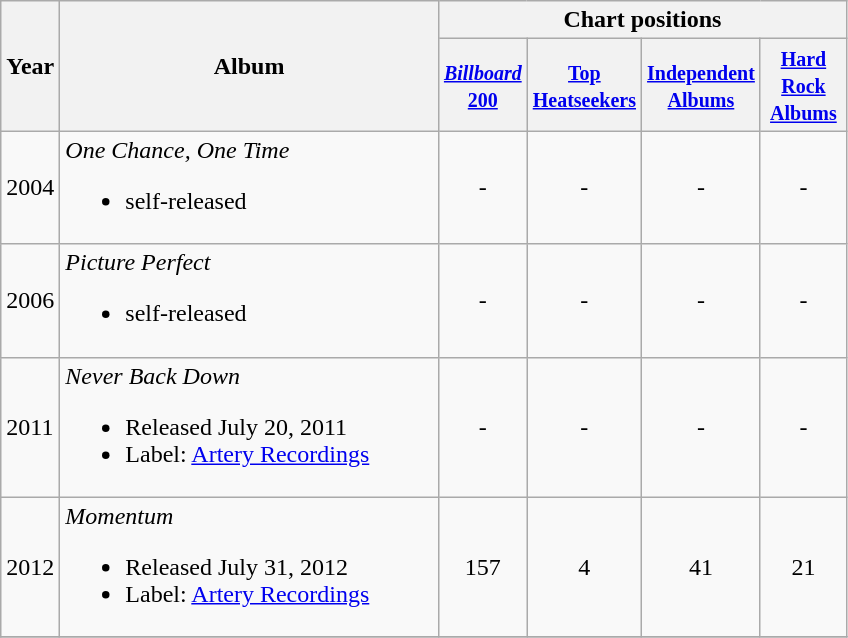<table class="wikitable">
<tr>
<th width="18" rowspan="2">Year</th>
<th width="245" rowspan="2">Album</th>
<th colspan="4">Chart positions</th>
</tr>
<tr>
<th width="50"><small><a href='#'><em>Billboard</em> 200</a></small></th>
<th width="50"><small><a href='#'>Top Heatseekers</a></small></th>
<th width="50"><small><a href='#'>Independent Albums</a></small></th>
<th width="50"><small><a href='#'>Hard Rock Albums</a></small></th>
</tr>
<tr>
<td>2004</td>
<td><em>One Chance, One Time</em><br><ul><li>self-released</li></ul></td>
<td align="center">-</td>
<td align="center">-</td>
<td align="center">-</td>
<td align="center">-</td>
</tr>
<tr>
<td>2006</td>
<td><em>Picture Perfect</em><br><ul><li>self-released</li></ul></td>
<td align="center">-</td>
<td align="center">-</td>
<td align="center">-</td>
<td align="center">-</td>
</tr>
<tr>
<td>2011</td>
<td><em>Never Back Down</em><br><ul><li>Released July 20, 2011</li><li>Label: <a href='#'>Artery Recordings</a></li></ul></td>
<td align="center">-</td>
<td align="center">-</td>
<td align="center">-</td>
<td align="center">-</td>
</tr>
<tr>
<td>2012</td>
<td><em>Momentum</em><br><ul><li>Released July 31, 2012</li><li>Label: <a href='#'>Artery Recordings</a></li></ul></td>
<td align="center">157</td>
<td align="center">4</td>
<td align="center">41</td>
<td align="center">21</td>
</tr>
<tr>
</tr>
</table>
